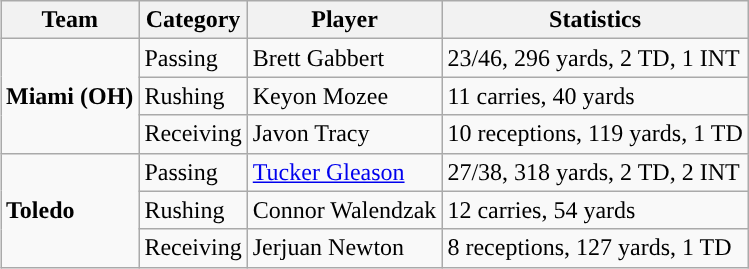<table class="wikitable" style="float: right;">
<tr>
<th>Team</th>
<th>Category</th>
<th>Player</th>
<th>Statistics</th>
</tr>
<tr>
<td rowspan=3><strong>Miami (OH)</strong></td>
<td>Passing</td>
<td>Brett Gabbert</td>
<td>23/46, 296 yards, 2 TD, 1 INT</td>
</tr>
<tr>
<td>Rushing</td>
<td>Keyon Mozee</td>
<td>11 carries, 40 yards</td>
</tr>
<tr>
<td>Receiving</td>
<td>Javon Tracy</td>
<td>10 receptions, 119 yards, 1 TD</td>
</tr>
<tr>
<td rowspan=3><strong>Toledo</strong></td>
<td>Passing</td>
<td><a href='#'>Tucker Gleason</a></td>
<td>27/38, 318 yards, 2 TD, 2 INT</td>
</tr>
<tr>
<td>Rushing</td>
<td>Connor Walendzak</td>
<td>12 carries, 54 yards</td>
</tr>
<tr>
<td>Receiving</td>
<td>Jerjuan Newton</td>
<td>8 receptions, 127 yards, 1 TD</td>
</tr>
</table>
